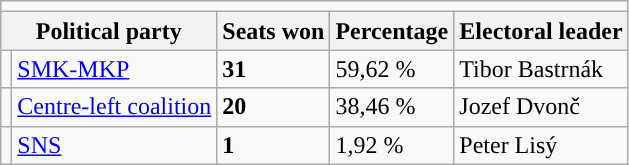<table class="wikitable" style="text-align: left;">
<tr>
<td colspan="5"></td>
</tr>
<tr>
<th colspan="2">Political party</th>
<th>Seats won</th>
<th>Percentage</th>
<th>Electoral leader</th>
</tr>
<tr>
<td style="background:"></td>
<td><a href='#'>SMK-MKP</a></td>
<td><strong>31</strong></td>
<td>59,62 %</td>
<td>Tibor Bastrnák</td>
</tr>
<tr>
<td style="background:"></td>
<td><a href='#'>Centre-left coalition</a></td>
<td><strong>20</strong></td>
<td>38,46 %</td>
<td>Jozef Dvonč</td>
</tr>
<tr>
<td style="background:"></td>
<td><a href='#'>SNS</a></td>
<td><strong>1</strong></td>
<td>1,92 %</td>
<td>Peter Lisý</td>
</tr>
</table>
